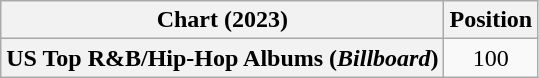<table class="wikitable sortable plainrowheaders" style="text-align:center">
<tr>
<th scope="col">Chart (2023)</th>
<th scope="col">Position</th>
</tr>
<tr>
<th scope="row">US Top R&B/Hip-Hop Albums (<em>Billboard</em>)</th>
<td>100</td>
</tr>
</table>
